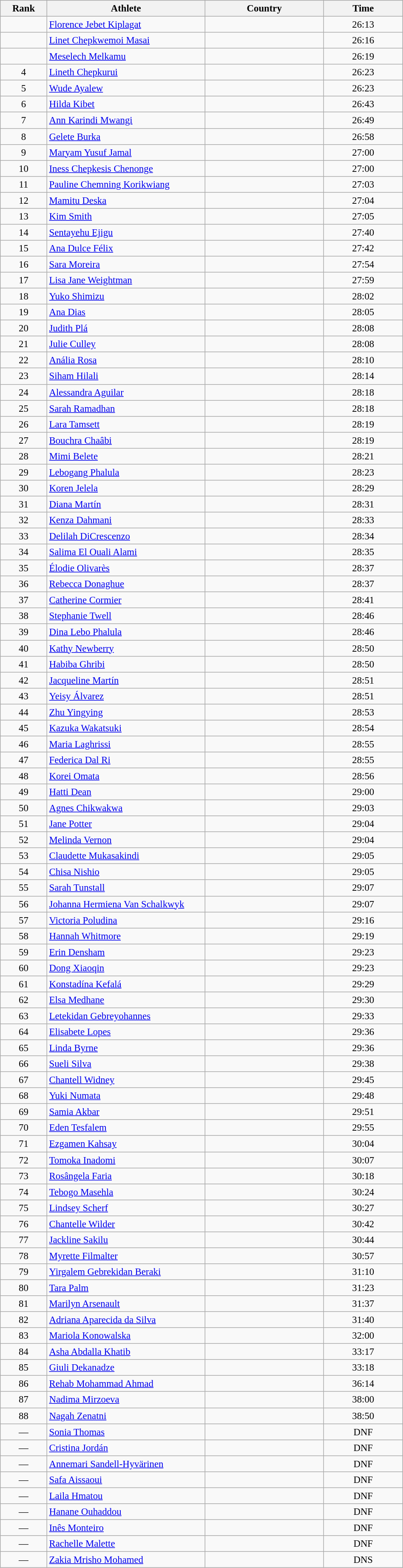<table class="wikitable sortable" style=" text-align:center; font-size:95%;" width="50%">
<tr>
<th width=5%>Rank</th>
<th width=20%>Athlete</th>
<th width=15%>Country</th>
<th width=10%>Time</th>
</tr>
<tr>
<td align=center></td>
<td align=left><a href='#'>Florence Jebet Kiplagat</a></td>
<td align=left></td>
<td>26:13</td>
</tr>
<tr>
<td align=center></td>
<td align=left><a href='#'>Linet Chepkwemoi Masai</a></td>
<td align=left></td>
<td>26:16</td>
</tr>
<tr>
<td align=center></td>
<td align=left><a href='#'>Meselech Melkamu</a></td>
<td align=left></td>
<td>26:19</td>
</tr>
<tr>
<td align=center>4</td>
<td align=left><a href='#'>Lineth Chepkurui</a></td>
<td align=left></td>
<td>26:23</td>
</tr>
<tr>
<td align=center>5</td>
<td align=left><a href='#'>Wude Ayalew</a></td>
<td align=left></td>
<td>26:23</td>
</tr>
<tr>
<td align=center>6</td>
<td align=left><a href='#'>Hilda Kibet</a></td>
<td align=left></td>
<td>26:43</td>
</tr>
<tr>
<td align=center>7</td>
<td align=left><a href='#'>Ann Karindi Mwangi</a></td>
<td align=left></td>
<td>26:49</td>
</tr>
<tr>
<td align=center>8</td>
<td align=left><a href='#'>Gelete Burka</a></td>
<td align=left></td>
<td>26:58</td>
</tr>
<tr>
<td align=center>9</td>
<td align=left><a href='#'>Maryam Yusuf Jamal</a></td>
<td align=left></td>
<td>27:00</td>
</tr>
<tr>
<td align=center>10</td>
<td align=left><a href='#'>Iness Chepkesis Chenonge</a></td>
<td align=left></td>
<td>27:00</td>
</tr>
<tr>
<td align=center>11</td>
<td align=left><a href='#'>Pauline Chemning Korikwiang</a></td>
<td align=left></td>
<td>27:03</td>
</tr>
<tr>
<td align=center>12</td>
<td align=left><a href='#'>Mamitu Deska</a></td>
<td align=left></td>
<td>27:04</td>
</tr>
<tr>
<td align=center>13</td>
<td align=left><a href='#'>Kim Smith</a></td>
<td align=left></td>
<td>27:05</td>
</tr>
<tr>
<td align=center>14</td>
<td align=left><a href='#'>Sentayehu Ejigu</a></td>
<td align=left></td>
<td>27:40</td>
</tr>
<tr>
<td align=center>15</td>
<td align=left><a href='#'>Ana Dulce Félix</a></td>
<td align=left></td>
<td>27:42</td>
</tr>
<tr>
<td align=center>16</td>
<td align=left><a href='#'>Sara Moreira</a></td>
<td align=left></td>
<td>27:54</td>
</tr>
<tr>
<td align=center>17</td>
<td align=left><a href='#'>Lisa Jane Weightman</a></td>
<td align=left></td>
<td>27:59</td>
</tr>
<tr>
<td align=center>18</td>
<td align=left><a href='#'>Yuko Shimizu</a></td>
<td align="left"></td>
<td>28:02</td>
</tr>
<tr>
<td align=center>19</td>
<td align=left><a href='#'>Ana Dias</a></td>
<td align=left></td>
<td>28:05</td>
</tr>
<tr>
<td align=center>20</td>
<td align=left><a href='#'>Judith Plá</a></td>
<td align=left></td>
<td>28:08</td>
</tr>
<tr>
<td align=center>21</td>
<td align=left><a href='#'>Julie Culley</a></td>
<td align=left></td>
<td>28:08</td>
</tr>
<tr>
<td align=center>22</td>
<td align=left><a href='#'>Anália Rosa</a></td>
<td align=left></td>
<td>28:10</td>
</tr>
<tr>
<td align=center>23</td>
<td align=left><a href='#'>Siham Hilali</a></td>
<td align=left></td>
<td>28:14</td>
</tr>
<tr>
<td align=center>24</td>
<td align=left><a href='#'>Alessandra Aguilar</a></td>
<td align=left></td>
<td>28:18</td>
</tr>
<tr>
<td align=center>25</td>
<td align=left><a href='#'>Sarah Ramadhan</a></td>
<td align=left></td>
<td>28:18</td>
</tr>
<tr>
<td align=center>26</td>
<td align=left><a href='#'>Lara Tamsett</a></td>
<td align=left></td>
<td>28:19</td>
</tr>
<tr>
<td align=center>27</td>
<td align=left><a href='#'>Bouchra Chaâbi</a></td>
<td align=left></td>
<td>28:19</td>
</tr>
<tr>
<td align=center>28</td>
<td align=left><a href='#'>Mimi Belete</a></td>
<td align=left></td>
<td>28:21</td>
</tr>
<tr>
<td align=center>29</td>
<td align=left><a href='#'>Lebogang Phalula</a></td>
<td align=left></td>
<td>28:23</td>
</tr>
<tr>
<td align=center>30</td>
<td align=left><a href='#'>Koren Jelela</a></td>
<td align=left></td>
<td>28:29</td>
</tr>
<tr>
<td align=center>31</td>
<td align=left><a href='#'>Diana Martín</a></td>
<td align=left></td>
<td>28:31</td>
</tr>
<tr>
<td align=center>32</td>
<td align=left><a href='#'>Kenza Dahmani</a></td>
<td align=left></td>
<td>28:33</td>
</tr>
<tr>
<td align=center>33</td>
<td align=left><a href='#'>Delilah DiCrescenzo</a></td>
<td align=left></td>
<td>28:34</td>
</tr>
<tr>
<td align=center>34</td>
<td align=left><a href='#'>Salima El Ouali Alami</a></td>
<td align=left></td>
<td>28:35</td>
</tr>
<tr>
<td align=center>35</td>
<td align=left><a href='#'>Élodie Olivarès</a></td>
<td align=left></td>
<td>28:37</td>
</tr>
<tr>
<td align=center>36</td>
<td align=left><a href='#'>Rebecca Donaghue</a></td>
<td align="left"></td>
<td>28:37</td>
</tr>
<tr>
<td align=center>37</td>
<td align=left><a href='#'>Catherine Cormier</a></td>
<td align="left"></td>
<td>28:41</td>
</tr>
<tr>
<td align=center>38</td>
<td align=left><a href='#'>Stephanie Twell</a></td>
<td align=left></td>
<td>28:46</td>
</tr>
<tr>
<td align=center>39</td>
<td align=left><a href='#'>Dina Lebo Phalula</a></td>
<td align=left></td>
<td>28:46</td>
</tr>
<tr>
<td align=center>40</td>
<td align=left><a href='#'>Kathy Newberry</a></td>
<td align="left"></td>
<td>28:50</td>
</tr>
<tr>
<td align=center>41</td>
<td align=left><a href='#'>Habiba Ghribi</a></td>
<td align=left></td>
<td>28:50</td>
</tr>
<tr>
<td align=center>42</td>
<td align=left><a href='#'>Jacqueline Martín</a></td>
<td align="left"></td>
<td>28:51</td>
</tr>
<tr>
<td align=center>43</td>
<td align=left><a href='#'>Yeisy Álvarez</a></td>
<td align="left"></td>
<td>28:51</td>
</tr>
<tr>
<td align=center>44</td>
<td align=left><a href='#'>Zhu Yingying</a></td>
<td align="left"></td>
<td>28:53</td>
</tr>
<tr>
<td align=center>45</td>
<td align=left><a href='#'>Kazuka Wakatsuki</a></td>
<td align="left"></td>
<td>28:54</td>
</tr>
<tr>
<td align=center>46</td>
<td align=left><a href='#'>Maria Laghrissi</a></td>
<td align="left"></td>
<td>28:55</td>
</tr>
<tr>
<td align=center>47</td>
<td align=left><a href='#'>Federica Dal Ri</a></td>
<td align=left></td>
<td>28:55</td>
</tr>
<tr>
<td align=center>48</td>
<td align=left><a href='#'>Korei Omata</a></td>
<td align="left"></td>
<td>28:56</td>
</tr>
<tr>
<td align=center>49</td>
<td align=left><a href='#'>Hatti Dean</a></td>
<td align=left></td>
<td>29:00</td>
</tr>
<tr>
<td align=center>50</td>
<td align=left><a href='#'>Agnes Chikwakwa</a></td>
<td align="left"></td>
<td>29:03</td>
</tr>
<tr>
<td align=center>51</td>
<td align=left><a href='#'>Jane Potter</a></td>
<td align="left"></td>
<td>29:04</td>
</tr>
<tr>
<td align=center>52</td>
<td align=left><a href='#'>Melinda Vernon</a></td>
<td align=left></td>
<td>29:04</td>
</tr>
<tr>
<td align=center>53</td>
<td align=left><a href='#'>Claudette Mukasakindi</a></td>
<td align=left></td>
<td>29:05</td>
</tr>
<tr>
<td align=center>54</td>
<td align=left><a href='#'>Chisa Nishio</a></td>
<td align="left"></td>
<td>29:05</td>
</tr>
<tr>
<td align=center>55</td>
<td align=left><a href='#'>Sarah Tunstall</a></td>
<td align="left"></td>
<td>29:07</td>
</tr>
<tr>
<td align=center>56</td>
<td align=left><a href='#'>Johanna Hermiena Van Schalkwyk</a></td>
<td align="left"></td>
<td>29:07</td>
</tr>
<tr>
<td align=center>57</td>
<td align=left><a href='#'>Victoria Poludina</a></td>
<td align=left></td>
<td>29:16</td>
</tr>
<tr>
<td align=center>58</td>
<td align=left><a href='#'>Hannah Whitmore</a></td>
<td align="left"></td>
<td>29:19</td>
</tr>
<tr>
<td align=center>59</td>
<td align=left><a href='#'>Erin Densham</a></td>
<td align=left></td>
<td>29:23</td>
</tr>
<tr>
<td align=center>60</td>
<td align=left><a href='#'>Dong Xiaoqin</a></td>
<td align=left></td>
<td>29:23</td>
</tr>
<tr>
<td align=center>61</td>
<td align=left><a href='#'>Konstadína Kefalá</a></td>
<td align="left"></td>
<td>29:29</td>
</tr>
<tr>
<td align=center>62</td>
<td align=left><a href='#'>Elsa Medhane</a></td>
<td align="left"></td>
<td>29:30</td>
</tr>
<tr>
<td align=center>63</td>
<td align=left><a href='#'>Letekidan Gebreyohannes</a></td>
<td align="left"></td>
<td>29:33</td>
</tr>
<tr>
<td align=center>64</td>
<td align=left><a href='#'>Elisabete Lopes</a></td>
<td align="left"></td>
<td>29:36</td>
</tr>
<tr>
<td align=center>65</td>
<td align=left><a href='#'>Linda Byrne</a></td>
<td align=left></td>
<td>29:36</td>
</tr>
<tr>
<td align=center>66</td>
<td align=left><a href='#'>Sueli Silva</a></td>
<td align="left"></td>
<td>29:38</td>
</tr>
<tr>
<td align=center>67</td>
<td align=left><a href='#'>Chantell Widney</a></td>
<td align="left"></td>
<td>29:45</td>
</tr>
<tr>
<td align=center>68</td>
<td align=left><a href='#'>Yuki Numata</a></td>
<td align="left"></td>
<td>29:48</td>
</tr>
<tr>
<td align=center>69</td>
<td align=left><a href='#'>Samia Akbar</a></td>
<td align="left"></td>
<td>29:51</td>
</tr>
<tr>
<td align=center>70</td>
<td align=left><a href='#'>Eden Tesfalem</a></td>
<td align="left"></td>
<td>29:55</td>
</tr>
<tr>
<td align=center>71</td>
<td align=left><a href='#'>Ezgamen Kahsay</a></td>
<td align="left"></td>
<td>30:04</td>
</tr>
<tr>
<td align=center>72</td>
<td align=left><a href='#'>Tomoka Inadomi</a></td>
<td align="left"></td>
<td>30:07</td>
</tr>
<tr>
<td align=center>73</td>
<td align=left><a href='#'>Rosângela Faria</a></td>
<td align="left"></td>
<td>30:18</td>
</tr>
<tr>
<td align=center>74</td>
<td align=left><a href='#'>Tebogo Masehla</a></td>
<td align="left"></td>
<td>30:24</td>
</tr>
<tr>
<td align=center>75</td>
<td align=left><a href='#'>Lindsey Scherf</a></td>
<td align=left></td>
<td>30:27</td>
</tr>
<tr>
<td align=center>76</td>
<td align=left><a href='#'>Chantelle Wilder</a></td>
<td align="left"></td>
<td>30:42</td>
</tr>
<tr>
<td align=center>77</td>
<td align=left><a href='#'>Jackline Sakilu</a></td>
<td align="left"></td>
<td>30:44</td>
</tr>
<tr>
<td align=center>78</td>
<td align=left><a href='#'>Myrette Filmalter</a></td>
<td align="left"></td>
<td>30:57</td>
</tr>
<tr>
<td align=center>79</td>
<td align=left><a href='#'>Yirgalem Gebrekidan Beraki</a></td>
<td align="left"></td>
<td>31:10</td>
</tr>
<tr>
<td align=center>80</td>
<td align=left><a href='#'>Tara Palm</a></td>
<td align=left></td>
<td>31:23</td>
</tr>
<tr>
<td align=center>81</td>
<td align=left><a href='#'>Marilyn Arsenault</a></td>
<td align="left"></td>
<td>31:37</td>
</tr>
<tr>
<td align=center>82</td>
<td align=left><a href='#'>Adriana Aparecida da Silva</a></td>
<td align=left></td>
<td>31:40</td>
</tr>
<tr>
<td align=center>83</td>
<td align=left><a href='#'>Mariola Konowalska</a></td>
<td align="left"></td>
<td>32:00</td>
</tr>
<tr>
<td align=center>84</td>
<td align=left><a href='#'>Asha Abdalla Khatib</a></td>
<td align="left"></td>
<td>33:17</td>
</tr>
<tr>
<td align=center>85</td>
<td align=left><a href='#'>Giuli Dekanadze</a></td>
<td align="left"></td>
<td>33:18</td>
</tr>
<tr>
<td align=center>86</td>
<td align=left><a href='#'>Rehab Mohammad Ahmad</a></td>
<td align="left"></td>
<td>36:14</td>
</tr>
<tr>
<td align=center>87</td>
<td align=left><a href='#'>Nadima Mirzoeva</a></td>
<td align="left"></td>
<td>38:00</td>
</tr>
<tr>
<td align=center>88</td>
<td align=left><a href='#'>Nagah Zenatni</a></td>
<td align="left"></td>
<td>38:50</td>
</tr>
<tr>
<td align=center>—</td>
<td align=left><a href='#'>Sonia Thomas</a></td>
<td align="left"></td>
<td>DNF</td>
</tr>
<tr>
<td align=center>—</td>
<td align=left><a href='#'>Cristina Jordán</a></td>
<td align="left"></td>
<td>DNF</td>
</tr>
<tr>
<td align=center>—</td>
<td align=left><a href='#'>Annemari Sandell-Hyvärinen</a></td>
<td align=left></td>
<td>DNF</td>
</tr>
<tr>
<td align=center>—</td>
<td align=left><a href='#'>Safa Aissaoui</a></td>
<td align=left></td>
<td>DNF</td>
</tr>
<tr>
<td align=center>—</td>
<td align=left><a href='#'>Laila Hmatou</a></td>
<td align="left"></td>
<td>DNF</td>
</tr>
<tr>
<td align=center>—</td>
<td align=left><a href='#'>Hanane Ouhaddou</a></td>
<td align=left></td>
<td>DNF</td>
</tr>
<tr>
<td align=center>—</td>
<td align=left><a href='#'>Inês Monteiro</a></td>
<td align=left></td>
<td>DNF</td>
</tr>
<tr>
<td align=center>—</td>
<td align=left><a href='#'>Rachelle Malette</a></td>
<td align="left"></td>
<td>DNF</td>
</tr>
<tr>
<td align=center>—</td>
<td align=left><a href='#'>Zakia Mrisho Mohamed</a></td>
<td align=left></td>
<td>DNS</td>
</tr>
</table>
